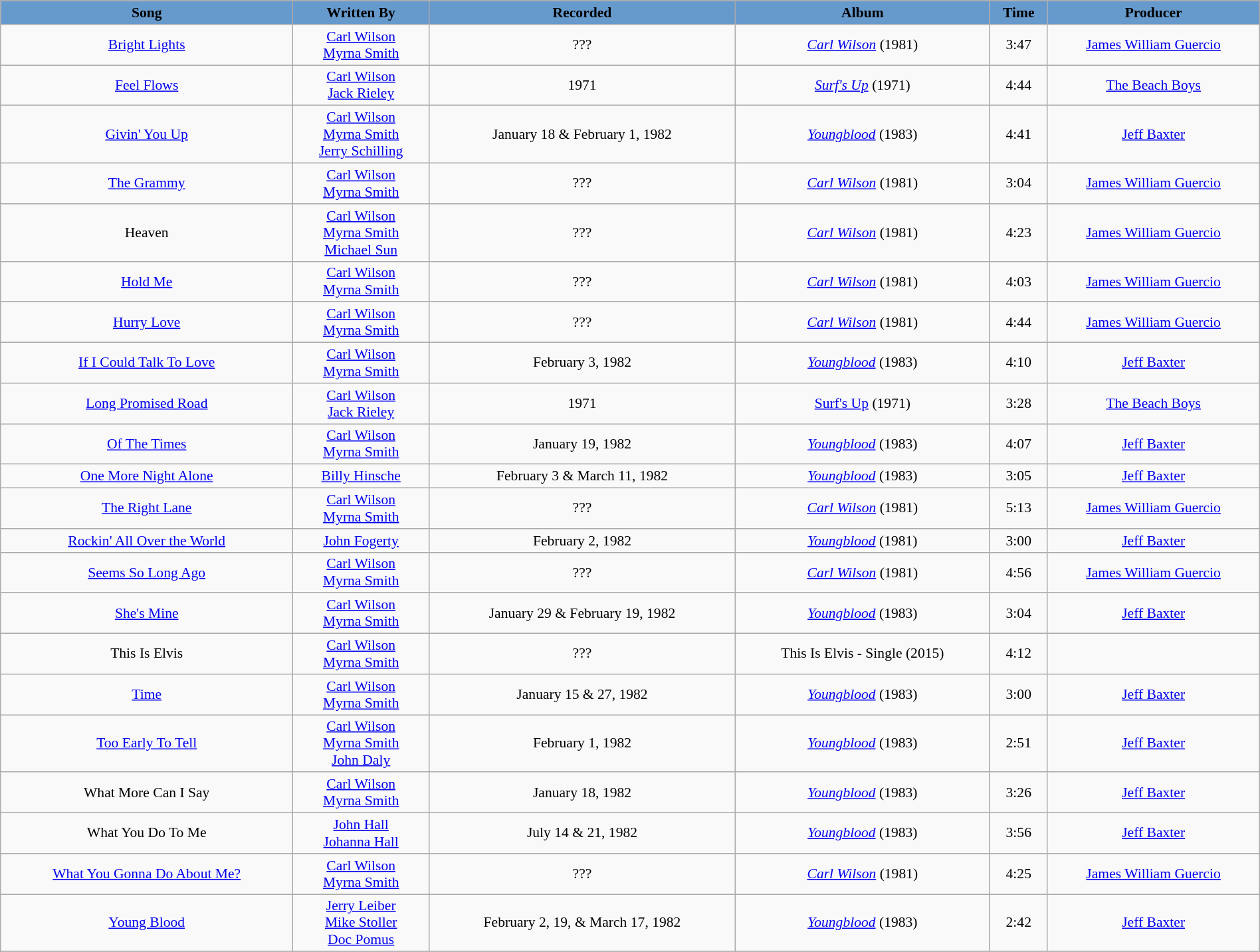<table class="wikitable sortable" style="margin:0.5em auto; clear: both; text-align: center; width:100%; font-size: 90%">
<tr>
<th style="background: #69C;">Song</th>
<th style="background: #69C;">Written By</th>
<th style="background: #69C;">Recorded</th>
<th style="background: #69C;">Album</th>
<th style="background: #69C;">Time</th>
<th style="background: #69C;">Producer</th>
</tr>
<tr>
<td><a href='#'>Bright Lights</a></td>
<td><a href='#'>Carl Wilson</a><br><a href='#'>Myrna Smith</a></td>
<td>???</td>
<td><em><a href='#'>Carl Wilson</a></em> (1981)</td>
<td>3:47</td>
<td><a href='#'>James William Guercio</a></td>
</tr>
<tr>
<td><a href='#'>Feel Flows</a></td>
<td><a href='#'>Carl Wilson</a><br><a href='#'>Jack Rieley</a></td>
<td>1971</td>
<td><em><a href='#'>Surf's Up</a></em> (1971)</td>
<td>4:44</td>
<td><a href='#'>The Beach Boys</a></td>
</tr>
<tr>
<td><a href='#'>Givin' You Up</a></td>
<td><a href='#'>Carl Wilson</a><br><a href='#'>Myrna Smith</a><br><a href='#'>Jerry Schilling</a></td>
<td>January 18 & February 1, 1982</td>
<td><em><a href='#'>Youngblood</a></em> (1983)</td>
<td>4:41</td>
<td><a href='#'>Jeff Baxter</a></td>
</tr>
<tr>
<td><a href='#'>The Grammy</a></td>
<td><a href='#'>Carl Wilson</a><br><a href='#'>Myrna Smith</a></td>
<td>???</td>
<td><em><a href='#'>Carl Wilson</a></em> (1981)</td>
<td>3:04</td>
<td><a href='#'>James William Guercio</a></td>
</tr>
<tr>
<td>Heaven</td>
<td><a href='#'>Carl Wilson</a><br><a href='#'>Myrna Smith</a><br><a href='#'>Michael Sun</a></td>
<td>???</td>
<td><em><a href='#'>Carl Wilson</a></em> (1981)</td>
<td>4:23</td>
<td><a href='#'>James William Guercio</a></td>
</tr>
<tr>
<td><a href='#'>Hold Me</a></td>
<td><a href='#'>Carl Wilson</a><br><a href='#'>Myrna Smith</a></td>
<td>???</td>
<td><em><a href='#'>Carl Wilson</a></em> (1981)</td>
<td>4:03</td>
<td><a href='#'>James William Guercio</a></td>
</tr>
<tr>
<td><a href='#'>Hurry Love</a></td>
<td><a href='#'>Carl Wilson</a><br><a href='#'>Myrna Smith</a></td>
<td>???</td>
<td><em><a href='#'>Carl Wilson</a></em> (1981)</td>
<td>4:44</td>
<td><a href='#'>James William Guercio</a></td>
</tr>
<tr>
<td><a href='#'>If I Could Talk To Love</a></td>
<td><a href='#'>Carl Wilson</a><br><a href='#'>Myrna Smith</a></td>
<td>February 3, 1982</td>
<td><em><a href='#'>Youngblood</a></em> (1983)</td>
<td>4:10</td>
<td><a href='#'>Jeff Baxter</a></td>
</tr>
<tr>
<td><a href='#'>Long Promised Road</a></td>
<td><a href='#'>Carl Wilson</a><br><a href='#'>Jack Rieley</a></td>
<td>1971</td>
<td><a href='#'>Surf's Up</a> (1971)</td>
<td>3:28</td>
<td><a href='#'>The Beach Boys</a></td>
</tr>
<tr>
<td><a href='#'>Of The Times</a></td>
<td><a href='#'>Carl Wilson</a><br><a href='#'>Myrna Smith</a></td>
<td>January 19, 1982</td>
<td><em><a href='#'>Youngblood</a></em> (1983)</td>
<td>4:07</td>
<td><a href='#'>Jeff Baxter</a></td>
</tr>
<tr>
<td><a href='#'>One More Night Alone</a></td>
<td><a href='#'>Billy Hinsche</a></td>
<td>February 3 & March 11, 1982</td>
<td><em><a href='#'>Youngblood</a></em> (1983)</td>
<td>3:05</td>
<td><a href='#'>Jeff Baxter</a></td>
</tr>
<tr>
<td><a href='#'>The Right Lane</a></td>
<td><a href='#'>Carl Wilson</a><br><a href='#'>Myrna Smith</a></td>
<td>???</td>
<td><em><a href='#'>Carl Wilson</a></em> (1981)</td>
<td>5:13</td>
<td><a href='#'>James William Guercio</a></td>
</tr>
<tr>
<td><a href='#'>Rockin' All Over the World</a></td>
<td><a href='#'>John Fogerty</a></td>
<td>February 2, 1982</td>
<td><em><a href='#'>Youngblood</a></em> (1981)</td>
<td>3:00</td>
<td><a href='#'>Jeff Baxter</a></td>
</tr>
<tr>
<td><a href='#'>Seems So Long Ago</a></td>
<td><a href='#'>Carl Wilson</a><br><a href='#'>Myrna Smith</a></td>
<td>???</td>
<td><em><a href='#'>Carl Wilson</a></em> (1981)</td>
<td>4:56</td>
<td><a href='#'>James William Guercio</a></td>
</tr>
<tr>
<td><a href='#'>She's Mine</a></td>
<td><a href='#'>Carl Wilson</a><br><a href='#'>Myrna Smith</a></td>
<td>January 29 & February 19, 1982</td>
<td><em><a href='#'>Youngblood</a></em> (1983)</td>
<td>3:04</td>
<td><a href='#'>Jeff Baxter</a></td>
</tr>
<tr>
<td>This Is Elvis</td>
<td><a href='#'>Carl Wilson</a><br><a href='#'>Myrna Smith</a></td>
<td>???</td>
<td>This Is Elvis - Single (2015)</td>
<td>4:12</td>
<td></td>
</tr>
<tr>
<td><a href='#'>Time</a></td>
<td><a href='#'>Carl Wilson</a><br><a href='#'>Myrna Smith</a></td>
<td>January 15 & 27, 1982</td>
<td><em><a href='#'>Youngblood</a></em> (1983)</td>
<td>3:00</td>
<td><a href='#'>Jeff Baxter</a></td>
</tr>
<tr>
<td><a href='#'>Too Early To Tell</a></td>
<td><a href='#'>Carl Wilson</a><br><a href='#'>Myrna Smith</a><br><a href='#'>John Daly</a></td>
<td>February 1, 1982</td>
<td><em><a href='#'>Youngblood</a></em> (1983)</td>
<td>2:51</td>
<td><a href='#'>Jeff Baxter</a></td>
</tr>
<tr>
<td>What More Can I Say</td>
<td><a href='#'>Carl Wilson</a><br><a href='#'>Myrna Smith</a></td>
<td>January 18, 1982</td>
<td><em><a href='#'>Youngblood</a></em> (1983)</td>
<td>3:26</td>
<td><a href='#'>Jeff Baxter</a></td>
</tr>
<tr>
<td>What You Do To Me</td>
<td><a href='#'>John Hall</a><br><a href='#'>Johanna Hall</a></td>
<td>July 14 & 21, 1982</td>
<td><em><a href='#'>Youngblood</a></em> (1983)</td>
<td>3:56</td>
<td><a href='#'>Jeff Baxter</a></td>
</tr>
<tr>
<td><a href='#'>What You Gonna Do About Me?</a></td>
<td><a href='#'>Carl Wilson</a><br><a href='#'>Myrna Smith</a></td>
<td>???</td>
<td><em><a href='#'>Carl Wilson</a></em> (1981)</td>
<td>4:25</td>
<td><a href='#'>James William Guercio</a></td>
</tr>
<tr>
<td><a href='#'>Young Blood</a></td>
<td><a href='#'>Jerry Leiber</a><br><a href='#'>Mike Stoller</a><br><a href='#'>Doc Pomus</a></td>
<td>February 2, 19, & March 17, 1982</td>
<td><em><a href='#'>Youngblood</a></em> (1983)</td>
<td>2:42</td>
<td><a href='#'>Jeff Baxter</a></td>
</tr>
<tr>
</tr>
</table>
